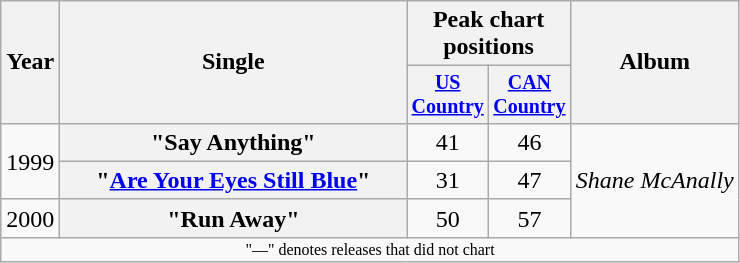<table class="wikitable plainrowheaders" style="text-align:center;">
<tr>
<th rowspan="2">Year</th>
<th rowspan="2" style="width:14em;">Single</th>
<th colspan="2">Peak chart<br>positions</th>
<th rowspan="2">Album</th>
</tr>
<tr style="font-size:smaller;">
<th style="width:45px;"><a href='#'>US Country</a><br></th>
<th style="width:45px;"><a href='#'>CAN Country</a><br></th>
</tr>
<tr>
<td rowspan="2">1999</td>
<th scope="row">"Say Anything"</th>
<td>41</td>
<td>46</td>
<td style="text-align:left;" rowspan="3"><em>Shane McAnally</em></td>
</tr>
<tr>
<th scope="row">"<a href='#'>Are Your Eyes Still Blue</a>"</th>
<td>31</td>
<td>47</td>
</tr>
<tr>
<td>2000</td>
<th scope="row">"Run Away"</th>
<td>50</td>
<td>57</td>
</tr>
<tr>
<td colspan="10" style="font-size:8pt">"—" denotes releases that did not chart</td>
</tr>
</table>
